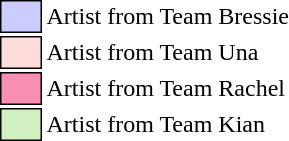<table class="toccolours" style="font-size: 100%; white-space: nowrap;">
<tr>
<td style="background-color:#ccf; border: 1px solid black">      </td>
<td>Artist from Team Bressie</td>
</tr>
<tr>
<td style="background-color:#ffdddd; border: 1px solid black">      </td>
<td>Artist from Team Una</td>
</tr>
<tr>
<td style="background-color:#f78fb2; border: 1px solid black">      </td>
<td>Artist from Team Rachel</td>
</tr>
<tr>
<td style="background-color:#d0f0c0; border: 1px solid black">      </td>
<td>Artist from Team Kian</td>
</tr>
</table>
